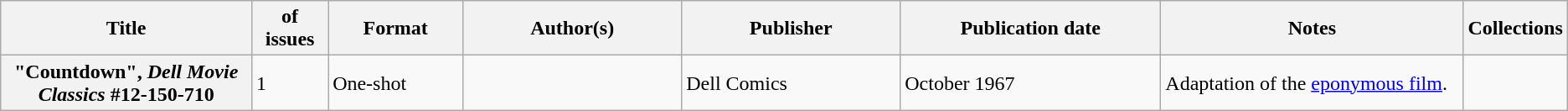<table class="wikitable">
<tr>
<th>Title</th>
<th style="width:40pt"> of issues</th>
<th style="width:75pt">Format</th>
<th style="width:125pt">Author(s)</th>
<th style="width:125pt">Publisher</th>
<th style="width:150pt">Publication date</th>
<th style="width:175pt">Notes</th>
<th>Collections</th>
</tr>
<tr>
<th>"Countdown", <em>Dell Movie Classics</em> #12-150-710</th>
<td>1</td>
<td>One-shot</td>
<td></td>
<td>Dell Comics</td>
<td>October 1967</td>
<td>Adaptation of the <a href='#'>eponymous film</a>.</td>
<td></td>
</tr>
</table>
